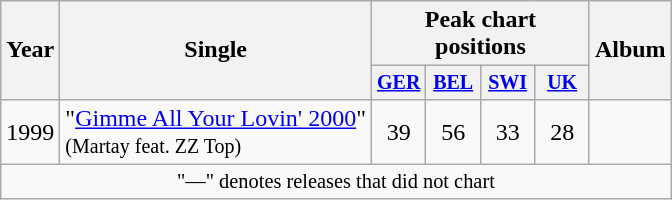<table class="wikitable" style="text-align:center;">
<tr>
<th rowspan="2">Year</th>
<th rowspan="2">Single</th>
<th colspan="4">Peak chart positions</th>
<th rowspan="2">Album</th>
</tr>
<tr style="font-size:smaller;">
<th style="width:30px;"><a href='#'>GER</a><br></th>
<th style="width:30px;"><a href='#'>BEL</a><br></th>
<th style="width:30px;"><a href='#'>SWI</a><br></th>
<th style="width:30px;"><a href='#'>UK</a><br></th>
</tr>
<tr>
<td>1999</td>
<td style="text-align:left;">"<a href='#'>Gimme All Your Lovin' 2000</a>" <br><small>(Martay feat. ZZ Top)</small></td>
<td>39</td>
<td>56</td>
<td>33</td>
<td>28</td>
<td></td>
</tr>
<tr>
<td colspan="7" style="font-size:85%">"—" denotes releases that did not chart</td>
</tr>
</table>
